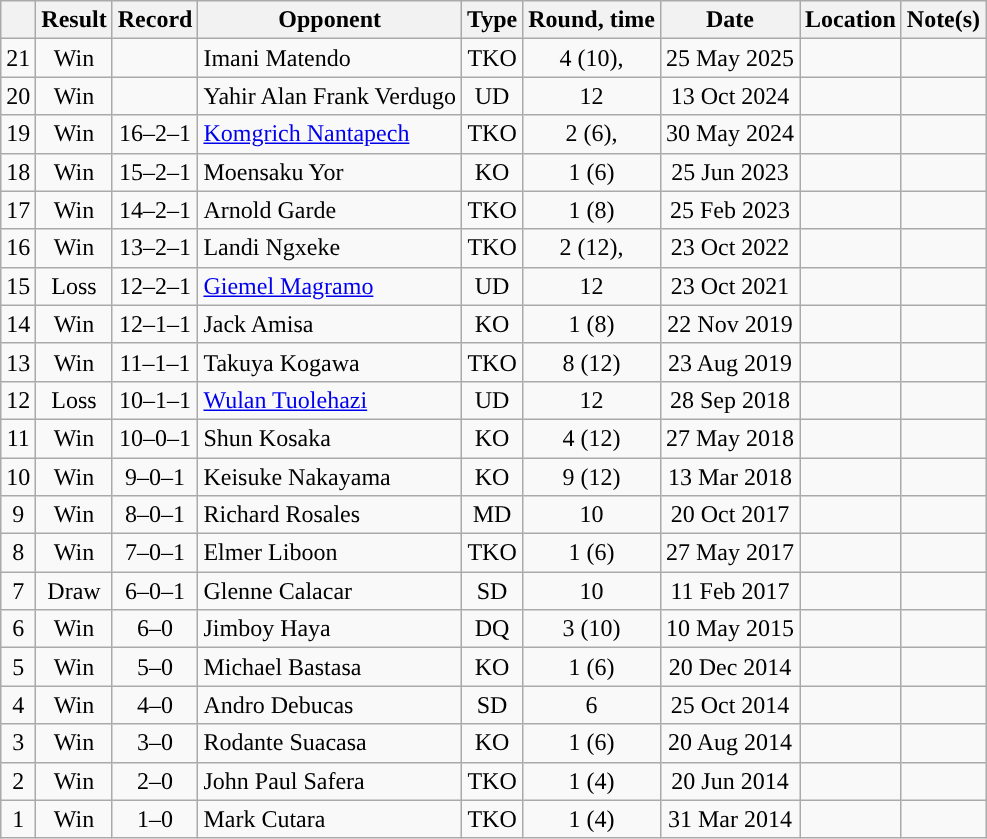<table class="wikitable" style="text-align:center">
<tr>
<th></th>
<th>Result</th>
<th>Record</th>
<th>Opponent</th>
<th>Type</th>
<th>Round, time</th>
<th>Date</th>
<th>Location</th>
<th>Note(s)</th>
</tr>
<tr>
<td>21</td>
<td>Win</td>
<td></td>
<td align=left>Imani Matendo</td>
<td>TKO</td>
<td>4 (10), </td>
<td>25 May 2025</td>
<td align=left></td>
<td align=left></td>
</tr>
<tr>
<td>20</td>
<td>Win</td>
<td></td>
<td align=left>Yahir Alan Frank Verdugo</td>
<td>UD</td>
<td>12</td>
<td>13 Oct 2024</td>
<td align=left></td>
<td align=left></td>
</tr>
<tr>
<td>19</td>
<td>Win</td>
<td>16–2–1</td>
<td align=left><a href='#'>Komgrich Nantapech</a></td>
<td>TKO</td>
<td>2 (6), </td>
<td>30 May 2024</td>
<td align=left></td>
<td></td>
</tr>
<tr>
<td>18</td>
<td>Win</td>
<td>15–2–1</td>
<td align=left>Moensaku Yor</td>
<td>KO</td>
<td>1 (6) </td>
<td>25 Jun 2023</td>
<td align=left></td>
<td></td>
</tr>
<tr>
<td>17</td>
<td>Win</td>
<td>14–2–1</td>
<td align=left>Arnold Garde</td>
<td>TKO</td>
<td>1 (8) </td>
<td>25 Feb 2023</td>
<td align=left></td>
<td></td>
</tr>
<tr>
<td>16</td>
<td>Win</td>
<td>13–2–1</td>
<td align=left>Landi Ngxeke</td>
<td>TKO</td>
<td>2 (12), </td>
<td>23 Oct 2022</td>
<td align=left></td>
<td align=left></td>
</tr>
<tr>
<td>15</td>
<td>Loss</td>
<td>12–2–1</td>
<td align=left><a href='#'>Giemel Magramo</a></td>
<td>UD</td>
<td>12</td>
<td>23 Oct 2021</td>
<td align=left></td>
<td align=left></td>
</tr>
<tr>
<td>14</td>
<td>Win</td>
<td>12–1–1</td>
<td align=left>Jack Amisa</td>
<td>KO</td>
<td>1 (8) </td>
<td>22 Nov 2019</td>
<td align=left></td>
<td></td>
</tr>
<tr>
<td>13</td>
<td>Win</td>
<td>11–1–1</td>
<td align=left>Takuya Kogawa</td>
<td>TKO</td>
<td>8 (12) </td>
<td>23 Aug 2019</td>
<td align=left></td>
<td align=left></td>
</tr>
<tr>
<td>12</td>
<td>Loss</td>
<td>10–1–1</td>
<td align=left><a href='#'>Wulan Tuolehazi</a></td>
<td>UD</td>
<td>12</td>
<td>28 Sep 2018</td>
<td align=left></td>
<td align=left></td>
</tr>
<tr>
<td>11</td>
<td>Win</td>
<td>10–0–1</td>
<td align=left>Shun Kosaka</td>
<td>KO</td>
<td>4 (12) </td>
<td>27 May 2018</td>
<td align=left></td>
<td align=left></td>
</tr>
<tr>
<td>10</td>
<td>Win</td>
<td>9–0–1</td>
<td align=left>Keisuke Nakayama</td>
<td>KO</td>
<td>9 (12) </td>
<td>13 Mar 2018</td>
<td align=left></td>
<td align=left></td>
</tr>
<tr>
<td>9</td>
<td>Win</td>
<td>8–0–1</td>
<td align=left>Richard Rosales</td>
<td>MD</td>
<td>10</td>
<td>20 Oct 2017</td>
<td align=left></td>
<td align=left></td>
</tr>
<tr>
<td>8</td>
<td>Win</td>
<td>7–0–1</td>
<td align=left>Elmer Liboon</td>
<td>TKO</td>
<td>1 (6) </td>
<td>27 May 2017</td>
<td align=left></td>
<td></td>
</tr>
<tr>
<td>7</td>
<td>Draw</td>
<td>6–0–1</td>
<td align=left>Glenne Calacar</td>
<td>SD</td>
<td>10</td>
<td>11 Feb 2017</td>
<td align=left></td>
<td align=left></td>
</tr>
<tr>
<td>6</td>
<td>Win</td>
<td>6–0</td>
<td align=left>Jimboy Haya</td>
<td>DQ</td>
<td>3 (10) </td>
<td>10 May 2015</td>
<td align=left></td>
<td align=left></td>
</tr>
<tr>
<td>5</td>
<td>Win</td>
<td>5–0</td>
<td align=left>Michael Bastasa</td>
<td>KO</td>
<td>1 (6)</td>
<td>20 Dec 2014</td>
<td align=left></td>
<td></td>
</tr>
<tr>
<td>4</td>
<td>Win</td>
<td>4–0</td>
<td align=left>Andro Debucas</td>
<td>SD</td>
<td>6</td>
<td>25 Oct 2014</td>
<td align=left></td>
<td></td>
</tr>
<tr>
<td>3</td>
<td>Win</td>
<td>3–0</td>
<td align=left>Rodante Suacasa</td>
<td>KO</td>
<td>1 (6) </td>
<td>20 Aug 2014</td>
<td align=left></td>
<td></td>
</tr>
<tr>
<td>2</td>
<td>Win</td>
<td>2–0</td>
<td align=left>John Paul Safera</td>
<td>TKO</td>
<td>1 (4) </td>
<td>20 Jun 2014</td>
<td align=left></td>
<td></td>
</tr>
<tr>
<td>1</td>
<td>Win</td>
<td>1–0</td>
<td align=left>Mark Cutara</td>
<td>TKO</td>
<td>1 (4) </td>
<td>31 Mar 2014</td>
<td align=left></td>
<td></td>
</tr>
</table>
